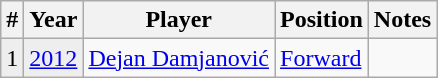<table class="wikitable" style="text-left:center">
<tr>
<th>#</th>
<th>Year</th>
<th>Player</th>
<th>Position</th>
<th>Notes</th>
</tr>
<tr>
<td style="background:#eeeeee">1</td>
<td style="background:#eeeeee"><a href='#'>2012</a></td>
<td> <a href='#'>Dejan Damjanović</a></td>
<td><a href='#'>Forward</a></td>
<td></td>
</tr>
</table>
